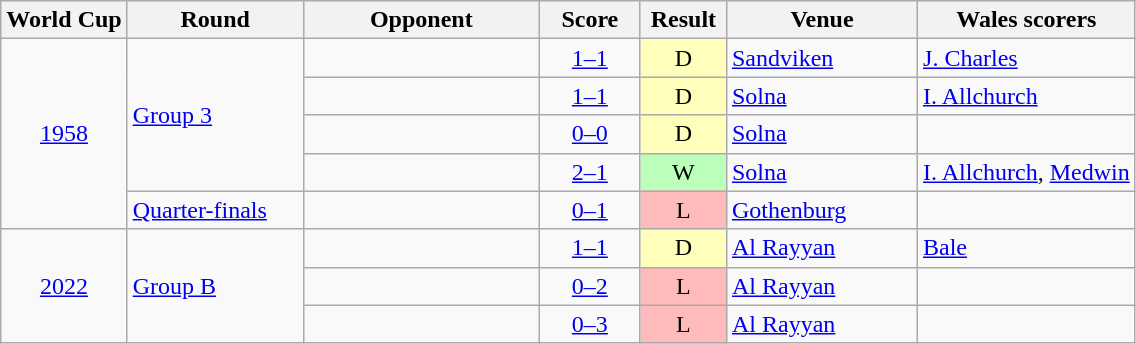<table class="wikitable sortable">
<tr>
<th>World Cup</th>
<th width=110>Round</th>
<th width=150>Opponent</th>
<th width=60>Score</th>
<th width=50>Result</th>
<th width=120>Venue</th>
<th>Wales scorers</th>
</tr>
<tr>
<td rowspan="5" align=center><a href='#'>1958</a></td>
<td rowspan="4"><a href='#'>Group 3</a></td>
<td></td>
<td align=center><a href='#'>1–1</a></td>
<td align=center bgcolor="#ffffbb">D</td>
<td><a href='#'>Sandviken</a></td>
<td><a href='#'>J. Charles</a></td>
</tr>
<tr>
<td></td>
<td align=center><a href='#'>1–1</a></td>
<td align=center bgcolor="#ffffbb">D</td>
<td><a href='#'>Solna</a></td>
<td><a href='#'>I. Allchurch</a></td>
</tr>
<tr>
<td></td>
<td align=center><a href='#'>0–0</a></td>
<td align=center bgcolor="#ffffbb">D</td>
<td><a href='#'>Solna</a></td>
<td></td>
</tr>
<tr>
<td></td>
<td align=center><a href='#'>2–1</a></td>
<td align=center bgcolor="#bbffbb">W</td>
<td><a href='#'>Solna</a></td>
<td><a href='#'>I. Allchurch</a>, <a href='#'>Medwin</a></td>
</tr>
<tr>
<td><a href='#'>Quarter-finals</a></td>
<td></td>
<td align=center><a href='#'>0–1</a></td>
<td align=center bgcolor="#ffbbbb">L</td>
<td><a href='#'>Gothenburg</a></td>
<td></td>
</tr>
<tr>
<td rowspan="3" align=center><a href='#'>2022</a></td>
<td rowspan="3"><a href='#'>Group B</a></td>
<td></td>
<td align=center><a href='#'>1–1</a></td>
<td align=center bgcolor="#ffffbb">D</td>
<td><a href='#'>Al Rayyan</a></td>
<td><a href='#'>Bale</a></td>
</tr>
<tr>
<td></td>
<td align=center><a href='#'>0–2</a></td>
<td align=center bgcolor="#ffbbbb">L</td>
<td><a href='#'>Al Rayyan</a></td>
<td></td>
</tr>
<tr>
<td></td>
<td align=center><a href='#'>0–3</a></td>
<td align=center bgcolor="#ffbbbb">L</td>
<td><a href='#'>Al Rayyan</a></td>
<td></td>
</tr>
</table>
